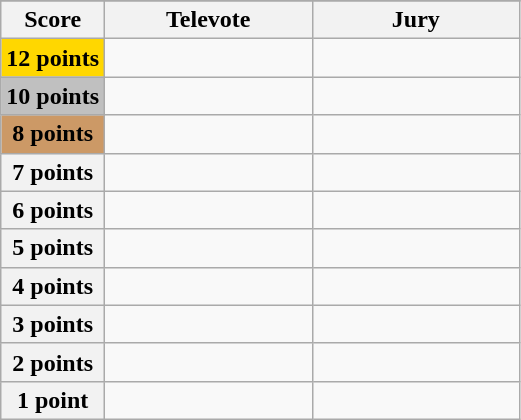<table class="wikitable">
<tr>
</tr>
<tr>
<th scope="col" width="20%">Score</th>
<th scope="col" width="40%">Televote</th>
<th scope="col" width="40%">Jury</th>
</tr>
<tr>
<th scope="row" style="background:gold">12 points</th>
<td></td>
<td></td>
</tr>
<tr>
<th scope="row" style="background:silver">10 points</th>
<td></td>
<td></td>
</tr>
<tr>
<th scope="row" style="background:#CC9966">8 points</th>
<td></td>
<td></td>
</tr>
<tr>
<th scope="row">7 points</th>
<td></td>
<td></td>
</tr>
<tr>
<th scope="row">6 points</th>
<td></td>
<td></td>
</tr>
<tr>
<th scope="row">5 points</th>
<td></td>
<td></td>
</tr>
<tr>
<th scope="row">4 points</th>
<td></td>
<td></td>
</tr>
<tr>
<th scope="row">3 points</th>
<td></td>
<td></td>
</tr>
<tr>
<th scope="row">2 points</th>
<td></td>
<td></td>
</tr>
<tr>
<th scope="row">1 point</th>
<td></td>
<td></td>
</tr>
</table>
